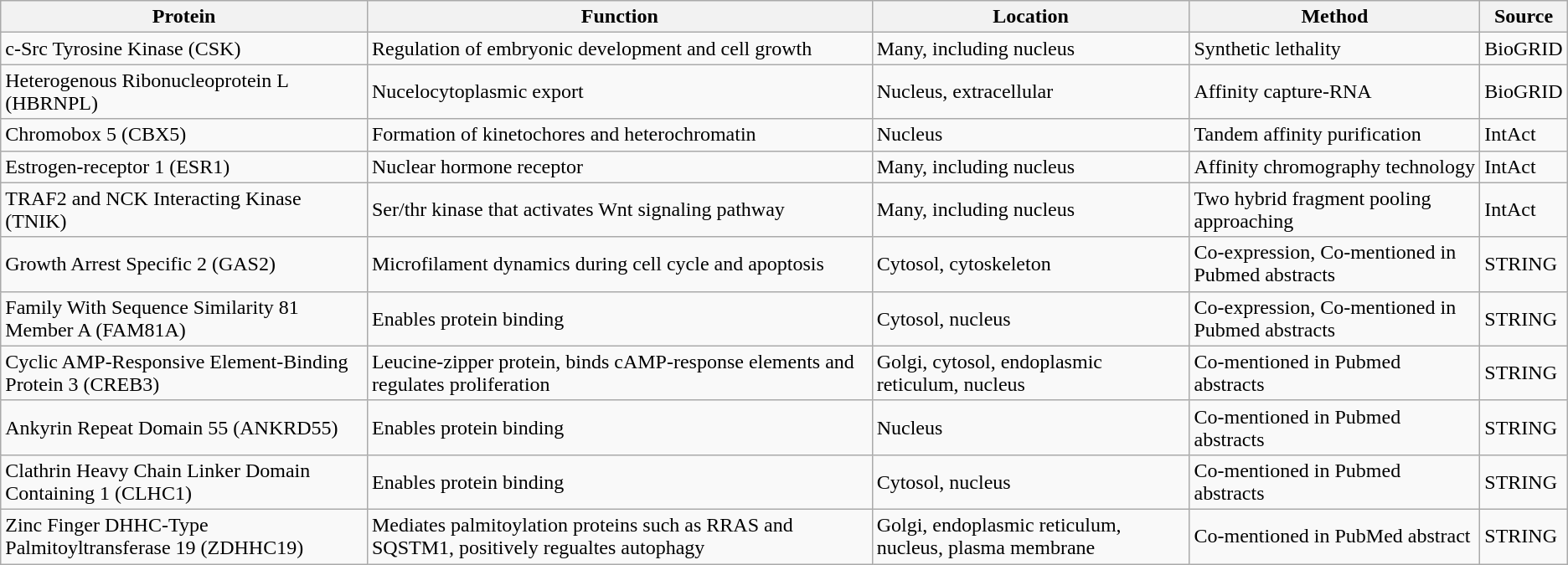<table class="wikitable">
<tr>
<th><strong>Protein</strong></th>
<th><strong>Function</strong></th>
<th><strong>Location</strong></th>
<th><strong>Method</strong></th>
<th><strong>Source</strong></th>
</tr>
<tr>
<td>c-Src Tyrosine Kinase (CSK)</td>
<td>Regulation of embryonic development and cell growth</td>
<td>Many, including nucleus</td>
<td>Synthetic lethality</td>
<td>BioGRID</td>
</tr>
<tr>
<td>Heterogenous Ribonucleoprotein L (HBRNPL)</td>
<td>Nucelocytoplasmic export</td>
<td>Nucleus, extracellular</td>
<td>Affinity capture-RNA</td>
<td>BioGRID</td>
</tr>
<tr>
<td>Chromobox 5 (CBX5)</td>
<td>Formation of kinetochores and heterochromatin</td>
<td>Nucleus</td>
<td>Tandem affinity purification</td>
<td>IntAct</td>
</tr>
<tr>
<td>Estrogen-receptor 1 (ESR1)</td>
<td>Nuclear hormone receptor</td>
<td>Many, including nucleus</td>
<td>Affinity chromography technology</td>
<td>IntAct</td>
</tr>
<tr>
<td>TRAF2 and NCK Interacting Kinase (TNIK)</td>
<td>Ser/thr kinase that activates Wnt signaling pathway</td>
<td>Many, including nucleus</td>
<td>Two hybrid fragment pooling approaching</td>
<td>IntAct</td>
</tr>
<tr>
<td>Growth Arrest Specific 2 (GAS2)</td>
<td>Microfilament dynamics during cell cycle and apoptosis</td>
<td>Cytosol, cytoskeleton</td>
<td>Co-expression, Co-mentioned in Pubmed abstracts</td>
<td>STRING</td>
</tr>
<tr>
<td>Family With Sequence Similarity 81 Member A (FAM81A)</td>
<td>Enables protein binding</td>
<td>Cytosol, nucleus</td>
<td>Co-expression, Co-mentioned in Pubmed abstracts</td>
<td>STRING</td>
</tr>
<tr>
<td>Cyclic AMP-Responsive Element-Binding Protein 3 (CREB3)</td>
<td>Leucine-zipper protein, binds cAMP-response elements and regulates proliferation</td>
<td>Golgi, cytosol, endoplasmic reticulum, nucleus</td>
<td>Co-mentioned in Pubmed abstracts</td>
<td>STRING</td>
</tr>
<tr>
<td>Ankyrin Repeat Domain 55 (ANKRD55)</td>
<td>Enables protein binding</td>
<td>Nucleus</td>
<td>Co-mentioned in Pubmed abstracts</td>
<td>STRING</td>
</tr>
<tr>
<td>Clathrin Heavy Chain Linker Domain Containing 1 (CLHC1)</td>
<td>Enables protein binding</td>
<td>Cytosol, nucleus</td>
<td>Co-mentioned in Pubmed abstracts</td>
<td>STRING</td>
</tr>
<tr>
<td>Zinc Finger DHHC-Type Palmitoyltransferase 19 (ZDHHC19)</td>
<td>Mediates palmitoylation proteins such as RRAS and SQSTM1, positively regualtes  autophagy</td>
<td>Golgi, endoplasmic reticulum, nucleus, plasma membrane</td>
<td>Co-mentioned in PubMed abstract</td>
<td>STRING</td>
</tr>
</table>
